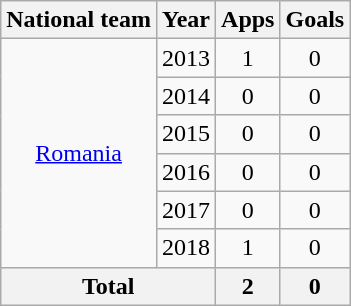<table class="wikitable" style="text-align:center">
<tr>
<th>National team</th>
<th>Year</th>
<th>Apps</th>
<th>Goals</th>
</tr>
<tr>
<td rowspan="6"><a href='#'>Romania</a></td>
<td>2013</td>
<td>1</td>
<td>0</td>
</tr>
<tr>
<td>2014</td>
<td>0</td>
<td>0</td>
</tr>
<tr>
<td>2015</td>
<td>0</td>
<td>0</td>
</tr>
<tr>
<td>2016</td>
<td>0</td>
<td>0</td>
</tr>
<tr>
<td>2017</td>
<td>0</td>
<td>0</td>
</tr>
<tr>
<td>2018</td>
<td>1</td>
<td>0</td>
</tr>
<tr>
<th colspan="2">Total</th>
<th>2</th>
<th>0</th>
</tr>
</table>
